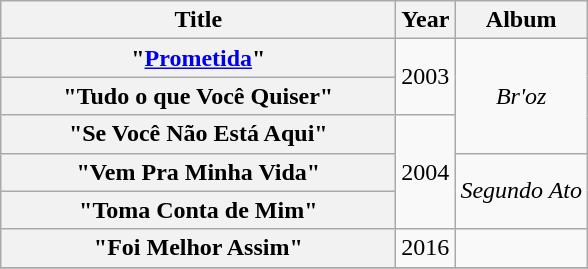<table class="wikitable plainrowheaders" style="text-align:center;">
<tr>
<th scope="col" style="width:16em;">Title</th>
<th scope="col">Year</th>
<th scope="col">Album</th>
</tr>
<tr>
<th scope="row">"<a href='#'>Prometida</a>"</th>
<td rowspan=2>2003</td>
<td rowspan=3><em>Br'oz</em></td>
</tr>
<tr>
<th scope="row">"Tudo o que Você Quiser"</th>
</tr>
<tr>
<th scope="row">"Se Você Não Está Aqui"</th>
<td rowspan=3>2004</td>
</tr>
<tr>
<th scope="row">"Vem Pra Minha Vida"</th>
<td rowspan=2><em>Segundo Ato</em></td>
</tr>
<tr>
<th scope="row">"Toma Conta de Mim"</th>
</tr>
<tr>
<th scope="row">"Foi Melhor Assim"</th>
<td>2016</td>
<td></td>
</tr>
<tr>
</tr>
</table>
